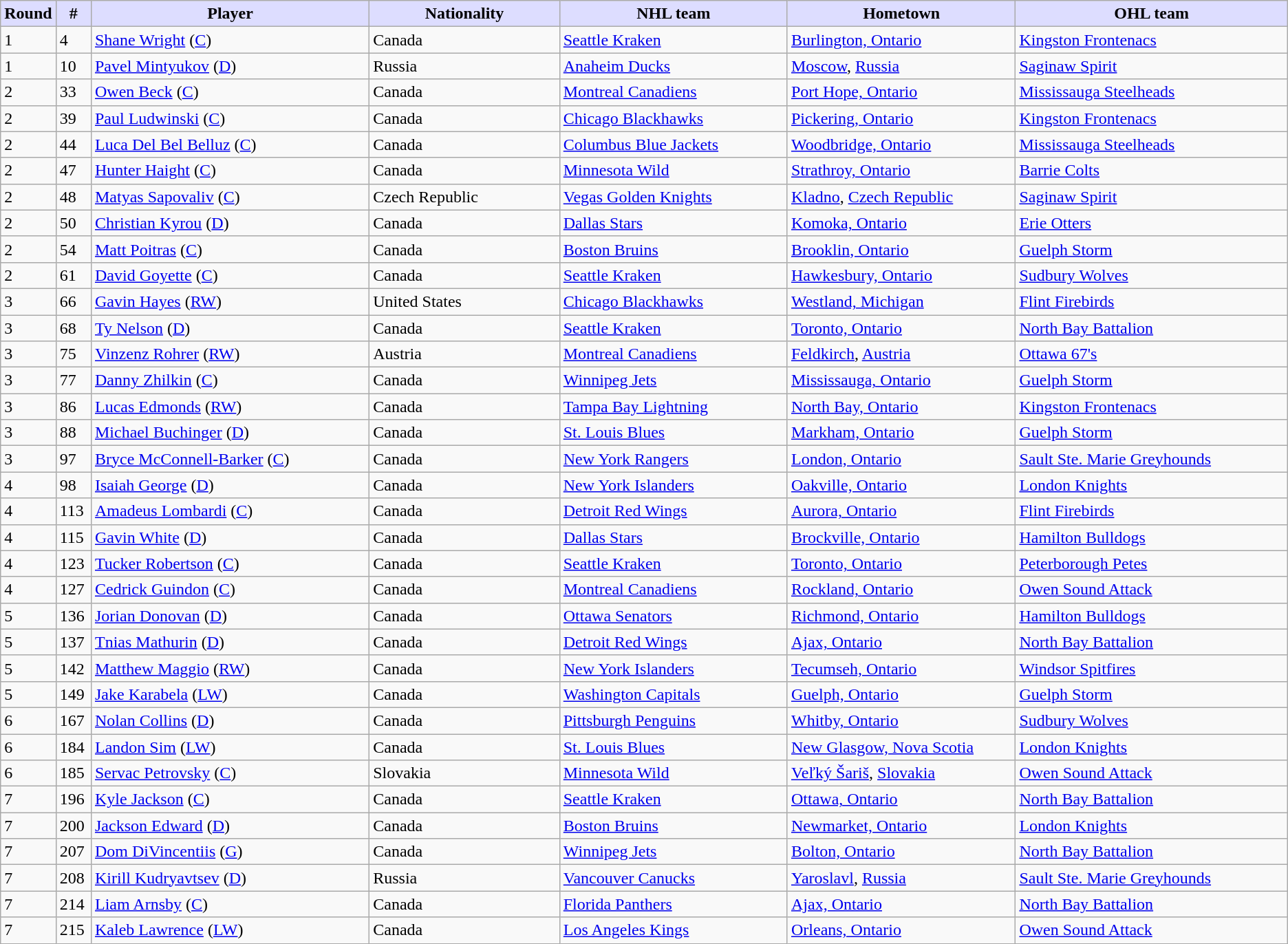<table class="wikitable">
<tr>
<th style="background:#ddf; width:2.75%;">Round</th>
<th style="background:#ddf; width:2.75%;">#</th>
<th style="background:#ddf; width:22.0%;">Player</th>
<th style="background:#ddf; width:15.0%;">Nationality</th>
<th style="background:#ddf; width:18.0%;">NHL team</th>
<th style="background:#ddf; width:18.0%;">Hometown</th>
<th style="background:#ddf; width:100.0%;">OHL team</th>
</tr>
<tr>
<td>1</td>
<td>4</td>
<td><a href='#'>Shane Wright</a> (<a href='#'>C</a>)</td>
<td> Canada</td>
<td><a href='#'>Seattle Kraken</a></td>
<td><a href='#'>Burlington, Ontario</a></td>
<td><a href='#'>Kingston Frontenacs</a></td>
</tr>
<tr>
<td>1</td>
<td>10</td>
<td><a href='#'>Pavel Mintyukov</a> (<a href='#'>D</a>)</td>
<td> Russia</td>
<td><a href='#'>Anaheim Ducks</a></td>
<td><a href='#'>Moscow</a>, <a href='#'>Russia</a></td>
<td><a href='#'>Saginaw Spirit</a></td>
</tr>
<tr>
<td>2</td>
<td>33</td>
<td><a href='#'>Owen Beck</a> (<a href='#'>C</a>)</td>
<td> Canada</td>
<td><a href='#'>Montreal Canadiens</a></td>
<td><a href='#'>Port Hope, Ontario</a></td>
<td><a href='#'>Mississauga Steelheads</a></td>
</tr>
<tr>
<td>2</td>
<td>39</td>
<td><a href='#'>Paul Ludwinski</a> (<a href='#'>C</a>)</td>
<td> Canada</td>
<td><a href='#'>Chicago Blackhawks</a></td>
<td><a href='#'>Pickering, Ontario</a></td>
<td><a href='#'>Kingston Frontenacs</a></td>
</tr>
<tr>
<td>2</td>
<td>44</td>
<td><a href='#'>Luca Del Bel Belluz</a> (<a href='#'>C</a>)</td>
<td> Canada</td>
<td><a href='#'>Columbus Blue Jackets</a></td>
<td><a href='#'>Woodbridge, Ontario</a></td>
<td><a href='#'>Mississauga Steelheads</a></td>
</tr>
<tr>
<td>2</td>
<td>47</td>
<td><a href='#'>Hunter Haight</a> (<a href='#'>C</a>)</td>
<td> Canada</td>
<td><a href='#'>Minnesota Wild</a></td>
<td><a href='#'>Strathroy, Ontario</a></td>
<td><a href='#'>Barrie Colts</a></td>
</tr>
<tr>
<td>2</td>
<td>48</td>
<td><a href='#'>Matyas Sapovaliv</a> (<a href='#'>C</a>)</td>
<td> Czech Republic</td>
<td><a href='#'>Vegas Golden Knights</a></td>
<td><a href='#'>Kladno</a>, <a href='#'>Czech Republic</a></td>
<td><a href='#'>Saginaw Spirit</a></td>
</tr>
<tr>
<td>2</td>
<td>50</td>
<td><a href='#'>Christian Kyrou</a> (<a href='#'>D</a>)</td>
<td> Canada</td>
<td><a href='#'>Dallas Stars</a></td>
<td><a href='#'>Komoka, Ontario</a></td>
<td><a href='#'>Erie Otters</a></td>
</tr>
<tr>
<td>2</td>
<td>54</td>
<td><a href='#'>Matt Poitras</a> (<a href='#'>C</a>)</td>
<td> Canada</td>
<td><a href='#'>Boston Bruins</a></td>
<td><a href='#'>Brooklin, Ontario</a></td>
<td><a href='#'>Guelph Storm</a></td>
</tr>
<tr>
<td>2</td>
<td>61</td>
<td><a href='#'>David Goyette</a> (<a href='#'>C</a>)</td>
<td> Canada</td>
<td><a href='#'>Seattle Kraken</a></td>
<td><a href='#'>Hawkesbury, Ontario</a></td>
<td><a href='#'>Sudbury Wolves</a></td>
</tr>
<tr>
<td>3</td>
<td>66</td>
<td><a href='#'>Gavin Hayes</a> (<a href='#'>RW</a>)</td>
<td> United States</td>
<td><a href='#'>Chicago Blackhawks</a></td>
<td><a href='#'>Westland, Michigan</a></td>
<td><a href='#'>Flint Firebirds</a></td>
</tr>
<tr>
<td>3</td>
<td>68</td>
<td><a href='#'>Ty Nelson</a> (<a href='#'>D</a>)</td>
<td> Canada</td>
<td><a href='#'>Seattle Kraken</a></td>
<td><a href='#'>Toronto, Ontario</a></td>
<td><a href='#'>North Bay Battalion</a></td>
</tr>
<tr>
<td>3</td>
<td>75</td>
<td><a href='#'>Vinzenz Rohrer</a> (<a href='#'>RW</a>)</td>
<td> Austria</td>
<td><a href='#'>Montreal Canadiens</a></td>
<td><a href='#'>Feldkirch</a>, <a href='#'>Austria</a></td>
<td><a href='#'>Ottawa 67's</a></td>
</tr>
<tr>
<td>3</td>
<td>77</td>
<td><a href='#'>Danny Zhilkin</a> (<a href='#'>C</a>)</td>
<td> Canada</td>
<td><a href='#'>Winnipeg Jets</a></td>
<td><a href='#'>Mississauga, Ontario</a></td>
<td><a href='#'>Guelph Storm</a></td>
</tr>
<tr>
<td>3</td>
<td>86</td>
<td><a href='#'>Lucas Edmonds</a> (<a href='#'>RW</a>)</td>
<td> Canada</td>
<td><a href='#'>Tampa Bay Lightning</a></td>
<td><a href='#'>North Bay, Ontario</a></td>
<td><a href='#'>Kingston Frontenacs</a></td>
</tr>
<tr>
<td>3</td>
<td>88</td>
<td><a href='#'>Michael Buchinger</a> (<a href='#'>D</a>)</td>
<td> Canada</td>
<td><a href='#'>St. Louis Blues</a></td>
<td><a href='#'>Markham, Ontario</a></td>
<td><a href='#'>Guelph Storm</a></td>
</tr>
<tr>
<td>3</td>
<td>97</td>
<td><a href='#'>Bryce McConnell-Barker</a> (<a href='#'>C</a>)</td>
<td> Canada</td>
<td><a href='#'>New York Rangers</a></td>
<td><a href='#'>London, Ontario</a></td>
<td><a href='#'>Sault Ste. Marie Greyhounds</a></td>
</tr>
<tr>
<td>4</td>
<td>98</td>
<td><a href='#'>Isaiah George</a> (<a href='#'>D</a>)</td>
<td> Canada</td>
<td><a href='#'>New York Islanders</a></td>
<td><a href='#'>Oakville, Ontario</a></td>
<td><a href='#'>London Knights</a></td>
</tr>
<tr>
<td>4</td>
<td>113</td>
<td><a href='#'>Amadeus Lombardi</a> (<a href='#'>C</a>)</td>
<td> Canada</td>
<td><a href='#'>Detroit Red Wings</a></td>
<td><a href='#'>Aurora, Ontario</a></td>
<td><a href='#'>Flint Firebirds</a></td>
</tr>
<tr>
<td>4</td>
<td>115</td>
<td><a href='#'>Gavin White</a> (<a href='#'>D</a>)</td>
<td> Canada</td>
<td><a href='#'>Dallas Stars</a></td>
<td><a href='#'>Brockville, Ontario</a></td>
<td><a href='#'>Hamilton Bulldogs</a></td>
</tr>
<tr>
<td>4</td>
<td>123</td>
<td><a href='#'>Tucker Robertson</a> (<a href='#'>C</a>)</td>
<td> Canada</td>
<td><a href='#'>Seattle Kraken</a></td>
<td><a href='#'>Toronto, Ontario</a></td>
<td><a href='#'>Peterborough Petes</a></td>
</tr>
<tr>
<td>4</td>
<td>127</td>
<td><a href='#'>Cedrick Guindon</a> (<a href='#'>C</a>)</td>
<td> Canada</td>
<td><a href='#'>Montreal Canadiens</a></td>
<td><a href='#'>Rockland, Ontario</a></td>
<td><a href='#'>Owen Sound Attack</a></td>
</tr>
<tr>
<td>5</td>
<td>136</td>
<td><a href='#'>Jorian Donovan</a> (<a href='#'>D</a>)</td>
<td> Canada</td>
<td><a href='#'>Ottawa Senators</a></td>
<td><a href='#'>Richmond, Ontario</a></td>
<td><a href='#'>Hamilton Bulldogs</a></td>
</tr>
<tr>
<td>5</td>
<td>137</td>
<td><a href='#'>Tnias Mathurin</a> (<a href='#'>D</a>)</td>
<td> Canada</td>
<td><a href='#'>Detroit Red Wings</a></td>
<td><a href='#'>Ajax, Ontario</a></td>
<td><a href='#'>North Bay Battalion</a></td>
</tr>
<tr>
<td>5</td>
<td>142</td>
<td><a href='#'>Matthew Maggio</a> (<a href='#'>RW</a>)</td>
<td> Canada</td>
<td><a href='#'>New York Islanders</a></td>
<td><a href='#'>Tecumseh, Ontario</a></td>
<td><a href='#'>Windsor Spitfires</a></td>
</tr>
<tr>
<td>5</td>
<td>149</td>
<td><a href='#'>Jake Karabela</a> (<a href='#'>LW</a>)</td>
<td> Canada</td>
<td><a href='#'>Washington Capitals</a></td>
<td><a href='#'>Guelph, Ontario</a></td>
<td><a href='#'>Guelph Storm</a></td>
</tr>
<tr>
<td>6</td>
<td>167</td>
<td><a href='#'>Nolan Collins</a> (<a href='#'>D</a>)</td>
<td> Canada</td>
<td><a href='#'>Pittsburgh Penguins</a></td>
<td><a href='#'>Whitby, Ontario</a></td>
<td><a href='#'>Sudbury Wolves</a></td>
</tr>
<tr>
<td>6</td>
<td>184</td>
<td><a href='#'>Landon Sim</a> (<a href='#'>LW</a>)</td>
<td> Canada</td>
<td><a href='#'>St. Louis Blues</a></td>
<td><a href='#'>New Glasgow, Nova Scotia</a></td>
<td><a href='#'>London Knights</a></td>
</tr>
<tr>
<td>6</td>
<td>185</td>
<td><a href='#'>Servac Petrovsky</a> (<a href='#'>C</a>)</td>
<td> Slovakia</td>
<td><a href='#'>Minnesota Wild</a></td>
<td><a href='#'>Veľký Šariš</a>, <a href='#'>Slovakia</a></td>
<td><a href='#'>Owen Sound Attack</a></td>
</tr>
<tr>
<td>7</td>
<td>196</td>
<td><a href='#'>Kyle Jackson</a> (<a href='#'>C</a>)</td>
<td> Canada</td>
<td><a href='#'>Seattle Kraken</a></td>
<td><a href='#'>Ottawa, Ontario</a></td>
<td><a href='#'>North Bay Battalion</a></td>
</tr>
<tr>
<td>7</td>
<td>200</td>
<td><a href='#'>Jackson Edward</a> (<a href='#'>D</a>)</td>
<td> Canada</td>
<td><a href='#'>Boston Bruins</a></td>
<td><a href='#'>Newmarket, Ontario</a></td>
<td><a href='#'>London Knights</a></td>
</tr>
<tr>
<td>7</td>
<td>207</td>
<td><a href='#'>Dom DiVincentiis</a> (<a href='#'>G</a>)</td>
<td> Canada</td>
<td><a href='#'>Winnipeg Jets</a></td>
<td><a href='#'>Bolton, Ontario</a></td>
<td><a href='#'>North Bay Battalion</a></td>
</tr>
<tr>
<td>7</td>
<td>208</td>
<td><a href='#'>Kirill Kudryavtsev</a> (<a href='#'>D</a>)</td>
<td> Russia</td>
<td><a href='#'>Vancouver Canucks</a></td>
<td><a href='#'>Yaroslavl</a>, <a href='#'>Russia</a></td>
<td><a href='#'>Sault Ste. Marie Greyhounds</a></td>
</tr>
<tr>
<td>7</td>
<td>214</td>
<td><a href='#'>Liam Arnsby</a> (<a href='#'>C</a>)</td>
<td> Canada</td>
<td><a href='#'>Florida Panthers</a></td>
<td><a href='#'>Ajax, Ontario</a></td>
<td><a href='#'>North Bay Battalion</a></td>
</tr>
<tr>
<td>7</td>
<td>215</td>
<td><a href='#'>Kaleb Lawrence</a> (<a href='#'>LW</a>)</td>
<td> Canada</td>
<td><a href='#'>Los Angeles Kings</a></td>
<td><a href='#'>Orleans, Ontario</a></td>
<td><a href='#'>Owen Sound Attack</a></td>
</tr>
</table>
